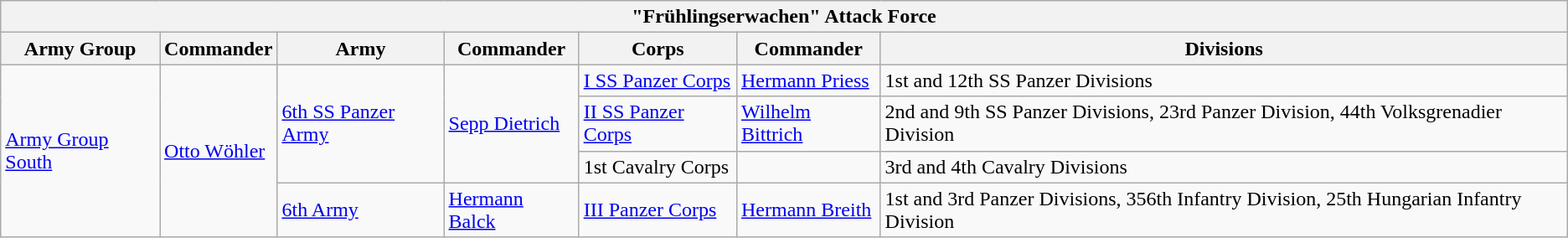<table class="wikitable mw-collapsible mw-collapsed">
<tr>
<th colspan="7">"Frühlingserwachen" Attack Force</th>
</tr>
<tr>
<th>Army Group</th>
<th>Commander</th>
<th>Army</th>
<th>Commander</th>
<th>Corps</th>
<th>Commander</th>
<th>Divisions</th>
</tr>
<tr>
<td rowspan="4"><a href='#'>Army Group South</a></td>
<td rowspan="4"><a href='#'>Otto Wöhler</a></td>
<td rowspan="3"><a href='#'>6th SS Panzer Army</a></td>
<td rowspan="3"><a href='#'>Sepp Dietrich</a></td>
<td><a href='#'>I SS Panzer Corps</a></td>
<td><a href='#'>Hermann Priess</a></td>
<td>1st and 12th SS Panzer Divisions</td>
</tr>
<tr>
<td><a href='#'>II SS Panzer Corps</a></td>
<td><a href='#'>Wilhelm Bittrich</a></td>
<td>2nd and 9th SS Panzer Divisions, 23rd Panzer Division, 44th Volksgrenadier Division</td>
</tr>
<tr>
<td>1st Cavalry Corps</td>
<td></td>
<td>3rd and 4th Cavalry Divisions</td>
</tr>
<tr>
<td><a href='#'>6th Army</a></td>
<td><a href='#'>Hermann Balck</a></td>
<td><a href='#'>III Panzer Corps</a></td>
<td><a href='#'>Hermann Breith</a></td>
<td>1st and 3rd Panzer Divisions, 356th Infantry Division, 25th Hungarian Infantry Division</td>
</tr>
</table>
